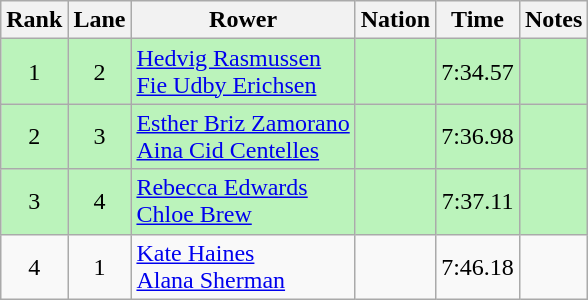<table class="wikitable sortable" style="text-align:center">
<tr>
<th>Rank</th>
<th>Lane</th>
<th>Rower</th>
<th>Nation</th>
<th>Time</th>
<th>Notes</th>
</tr>
<tr bgcolor=bbf3bb>
<td>1</td>
<td>2</td>
<td align=left><a href='#'>Hedvig Rasmussen</a><br><a href='#'>Fie Udby Erichsen</a></td>
<td align=left></td>
<td>7:34.57</td>
<td></td>
</tr>
<tr bgcolor=bbf3bb>
<td>2</td>
<td>3</td>
<td align=left><a href='#'>Esther Briz Zamorano</a><br><a href='#'>Aina Cid Centelles</a></td>
<td align=left></td>
<td>7:36.98</td>
<td></td>
</tr>
<tr bgcolor=bbf3bb>
<td>3</td>
<td>4</td>
<td align=left><a href='#'>Rebecca Edwards</a><br><a href='#'>Chloe Brew</a></td>
<td align=left></td>
<td>7:37.11</td>
<td></td>
</tr>
<tr>
<td>4</td>
<td>1</td>
<td align=left><a href='#'>Kate Haines</a><br><a href='#'>Alana Sherman</a></td>
<td align=left></td>
<td>7:46.18</td>
<td></td>
</tr>
</table>
